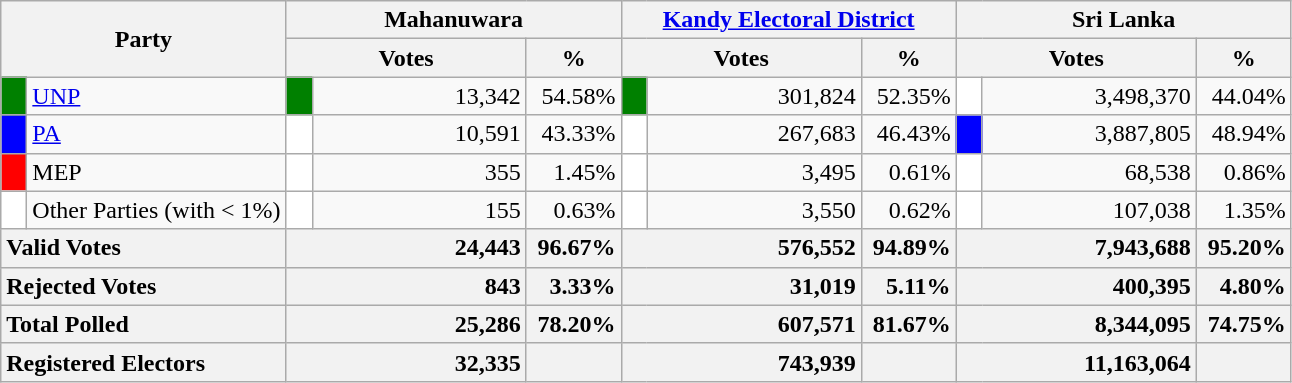<table class="wikitable">
<tr>
<th colspan="2" width="144px"rowspan="2">Party</th>
<th colspan="3" width="216px">Mahanuwara</th>
<th colspan="3" width="216px"><a href='#'>Kandy Electoral District</a></th>
<th colspan="3" width="216px">Sri Lanka</th>
</tr>
<tr>
<th colspan="2" width="144px">Votes</th>
<th>%</th>
<th colspan="2" width="144px">Votes</th>
<th>%</th>
<th colspan="2" width="144px">Votes</th>
<th>%</th>
</tr>
<tr>
<td style="background-color:green;" width="10px"></td>
<td style="text-align:left;"><a href='#'>UNP</a></td>
<td style="background-color:green;" width="10px"></td>
<td style="text-align:right;">13,342</td>
<td style="text-align:right;">54.58%</td>
<td style="background-color:green;" width="10px"></td>
<td style="text-align:right;">301,824</td>
<td style="text-align:right;">52.35%</td>
<td style="background-color:white;" width="10px"></td>
<td style="text-align:right;">3,498,370</td>
<td style="text-align:right;">44.04%</td>
</tr>
<tr>
<td style="background-color:blue;" width="10px"></td>
<td style="text-align:left;"><a href='#'>PA</a></td>
<td style="background-color:white;" width="10px"></td>
<td style="text-align:right;">10,591</td>
<td style="text-align:right;">43.33%</td>
<td style="background-color:white;" width="10px"></td>
<td style="text-align:right;">267,683</td>
<td style="text-align:right;">46.43%</td>
<td style="background-color:blue;" width="10px"></td>
<td style="text-align:right;">3,887,805</td>
<td style="text-align:right;">48.94%</td>
</tr>
<tr>
<td style="background-color:red;" width="10px"></td>
<td style="text-align:left;">MEP</td>
<td style="background-color:white;" width="10px"></td>
<td style="text-align:right;">355</td>
<td style="text-align:right;">1.45%</td>
<td style="background-color:white;" width="10px"></td>
<td style="text-align:right;">3,495</td>
<td style="text-align:right;">0.61%</td>
<td style="background-color:white;" width="10px"></td>
<td style="text-align:right;">68,538</td>
<td style="text-align:right;">0.86%</td>
</tr>
<tr>
<td style="background-color:white;" width="10px"></td>
<td style="text-align:left;">Other Parties (with < 1%)</td>
<td style="background-color:white;" width="10px"></td>
<td style="text-align:right;">155</td>
<td style="text-align:right;">0.63%</td>
<td style="background-color:white;" width="10px"></td>
<td style="text-align:right;">3,550</td>
<td style="text-align:right;">0.62%</td>
<td style="background-color:white;" width="10px"></td>
<td style="text-align:right;">107,038</td>
<td style="text-align:right;">1.35%</td>
</tr>
<tr>
<th colspan="2" width="144px"style="text-align:left;">Valid Votes</th>
<th style="text-align:right;"colspan="2" width="144px">24,443</th>
<th style="text-align:right;">96.67%</th>
<th style="text-align:right;"colspan="2" width="144px">576,552</th>
<th style="text-align:right;">94.89%</th>
<th style="text-align:right;"colspan="2" width="144px">7,943,688</th>
<th style="text-align:right;">95.20%</th>
</tr>
<tr>
<th colspan="2" width="144px"style="text-align:left;">Rejected Votes</th>
<th style="text-align:right;"colspan="2" width="144px">843</th>
<th style="text-align:right;">3.33%</th>
<th style="text-align:right;"colspan="2" width="144px">31,019</th>
<th style="text-align:right;">5.11%</th>
<th style="text-align:right;"colspan="2" width="144px">400,395</th>
<th style="text-align:right;">4.80%</th>
</tr>
<tr>
<th colspan="2" width="144px"style="text-align:left;">Total Polled</th>
<th style="text-align:right;"colspan="2" width="144px">25,286</th>
<th style="text-align:right;">78.20%</th>
<th style="text-align:right;"colspan="2" width="144px">607,571</th>
<th style="text-align:right;">81.67%</th>
<th style="text-align:right;"colspan="2" width="144px">8,344,095</th>
<th style="text-align:right;">74.75%</th>
</tr>
<tr>
<th colspan="2" width="144px"style="text-align:left;">Registered Electors</th>
<th style="text-align:right;"colspan="2" width="144px">32,335</th>
<th></th>
<th style="text-align:right;"colspan="2" width="144px">743,939</th>
<th></th>
<th style="text-align:right;"colspan="2" width="144px">11,163,064</th>
<th></th>
</tr>
</table>
